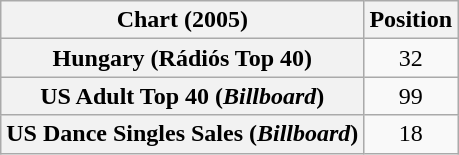<table class="wikitable sortable plainrowheaders" style="text-align:center">
<tr>
<th>Chart (2005)</th>
<th>Position</th>
</tr>
<tr>
<th scope="row">Hungary (Rádiós Top 40)</th>
<td>32</td>
</tr>
<tr>
<th scope="row">US Adult Top 40 (<em>Billboard</em>)</th>
<td>99</td>
</tr>
<tr>
<th scope="row">US Dance Singles Sales (<em>Billboard</em>)</th>
<td>18</td>
</tr>
</table>
